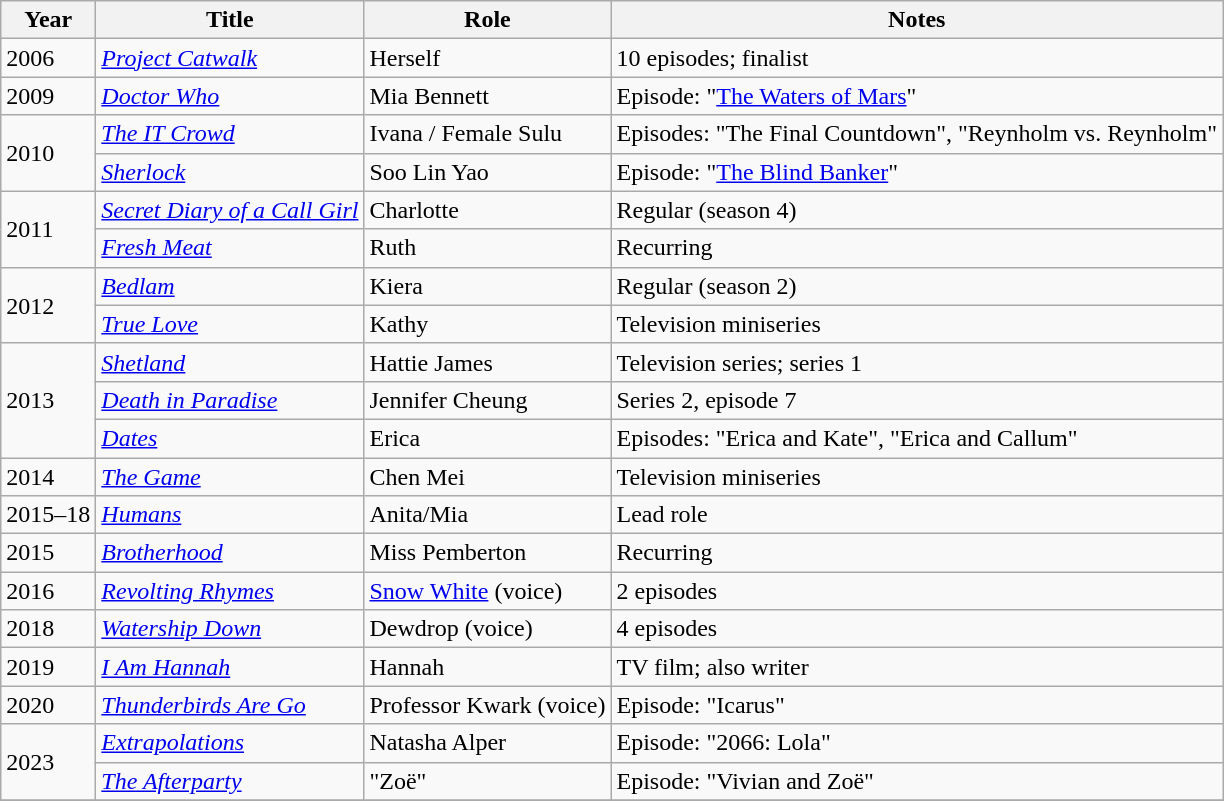<table class="wikitable sortable unsortable">
<tr>
<th>Year</th>
<th>Title</th>
<th>Role</th>
<th>Notes</th>
</tr>
<tr>
<td>2006</td>
<td><em><a href='#'>Project Catwalk</a></em></td>
<td>Herself</td>
<td>10 episodes; finalist</td>
</tr>
<tr>
<td>2009</td>
<td><em><a href='#'>Doctor Who</a></em></td>
<td>Mia Bennett</td>
<td>Episode: "<a href='#'>The Waters of Mars</a>"</td>
</tr>
<tr>
<td rowspan="2">2010</td>
<td><em><a href='#'>The IT Crowd</a></em></td>
<td>Ivana / Female Sulu</td>
<td>Episodes: "The Final Countdown", "Reynholm vs. Reynholm"</td>
</tr>
<tr>
<td><em><a href='#'>Sherlock</a></em></td>
<td>Soo Lin Yao</td>
<td>Episode: "<a href='#'>The Blind Banker</a>"</td>
</tr>
<tr>
<td rowspan="2">2011</td>
<td><em><a href='#'>Secret Diary of a Call Girl</a></em></td>
<td>Charlotte</td>
<td>Regular (season 4)</td>
</tr>
<tr>
<td><em><a href='#'>Fresh Meat</a></em></td>
<td>Ruth</td>
<td>Recurring</td>
</tr>
<tr>
<td rowspan="2">2012</td>
<td><em><a href='#'>Bedlam</a></em></td>
<td>Kiera</td>
<td>Regular (season 2)</td>
</tr>
<tr>
<td><em><a href='#'>True Love</a></em></td>
<td>Kathy</td>
<td>Television miniseries</td>
</tr>
<tr>
<td rowspan="3">2013</td>
<td><em><a href='#'>Shetland</a></em></td>
<td>Hattie James</td>
<td>Television series; series 1</td>
</tr>
<tr>
<td><em><a href='#'>Death in Paradise</a></em></td>
<td>Jennifer Cheung</td>
<td>Series 2, episode 7</td>
</tr>
<tr>
<td><em><a href='#'>Dates</a></em></td>
<td>Erica</td>
<td>Episodes: "Erica and Kate", "Erica and Callum"</td>
</tr>
<tr>
<td>2014</td>
<td><em><a href='#'>The Game</a></em></td>
<td>Chen Mei</td>
<td>Television miniseries</td>
</tr>
<tr>
<td>2015–18</td>
<td><em><a href='#'>Humans</a></em></td>
<td>Anita/Mia</td>
<td>Lead role</td>
</tr>
<tr>
<td>2015</td>
<td><em><a href='#'>Brotherhood</a></em></td>
<td>Miss Pemberton</td>
<td>Recurring</td>
</tr>
<tr>
<td>2016</td>
<td><em><a href='#'>Revolting Rhymes</a></em></td>
<td><a href='#'>Snow White</a> (voice)</td>
<td>2 episodes</td>
</tr>
<tr>
<td>2018</td>
<td><em><a href='#'>Watership Down</a></em></td>
<td>Dewdrop (voice)</td>
<td>4 episodes</td>
</tr>
<tr>
<td>2019</td>
<td><em><a href='#'>I Am Hannah</a></em></td>
<td>Hannah</td>
<td>TV film; also writer</td>
</tr>
<tr>
<td>2020</td>
<td><em><a href='#'>Thunderbirds Are Go</a></em></td>
<td>Professor Kwark (voice)</td>
<td>Episode: "Icarus"</td>
</tr>
<tr>
<td rowspan="2">2023</td>
<td><em><a href='#'>Extrapolations</a></em></td>
<td>Natasha Alper</td>
<td>Episode: "2066: Lola"</td>
</tr>
<tr>
<td><em><a href='#'>The Afterparty</a></em></td>
<td>"Zoë"</td>
<td>Episode: "Vivian and Zoë"</td>
</tr>
<tr>
</tr>
</table>
